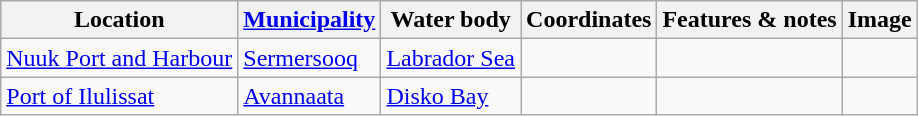<table class="wikitable sortable">
<tr>
<th>Location</th>
<th><a href='#'>Municipality</a></th>
<th>Water body</th>
<th>Coordinates</th>
<th>Features & notes</th>
<th class="unsortable">Image</th>
</tr>
<tr>
<td><a href='#'>Nuuk Port and Harbour</a></td>
<td><a href='#'>Sermersooq</a></td>
<td><a href='#'>Labrador Sea</a></td>
<td></td>
<td></td>
<td></td>
</tr>
<tr>
<td><a href='#'>Port of Ilulissat</a></td>
<td><a href='#'>Avannaata</a></td>
<td><a href='#'>Disko Bay</a></td>
<td></td>
<td></td>
<td></td>
</tr>
</table>
